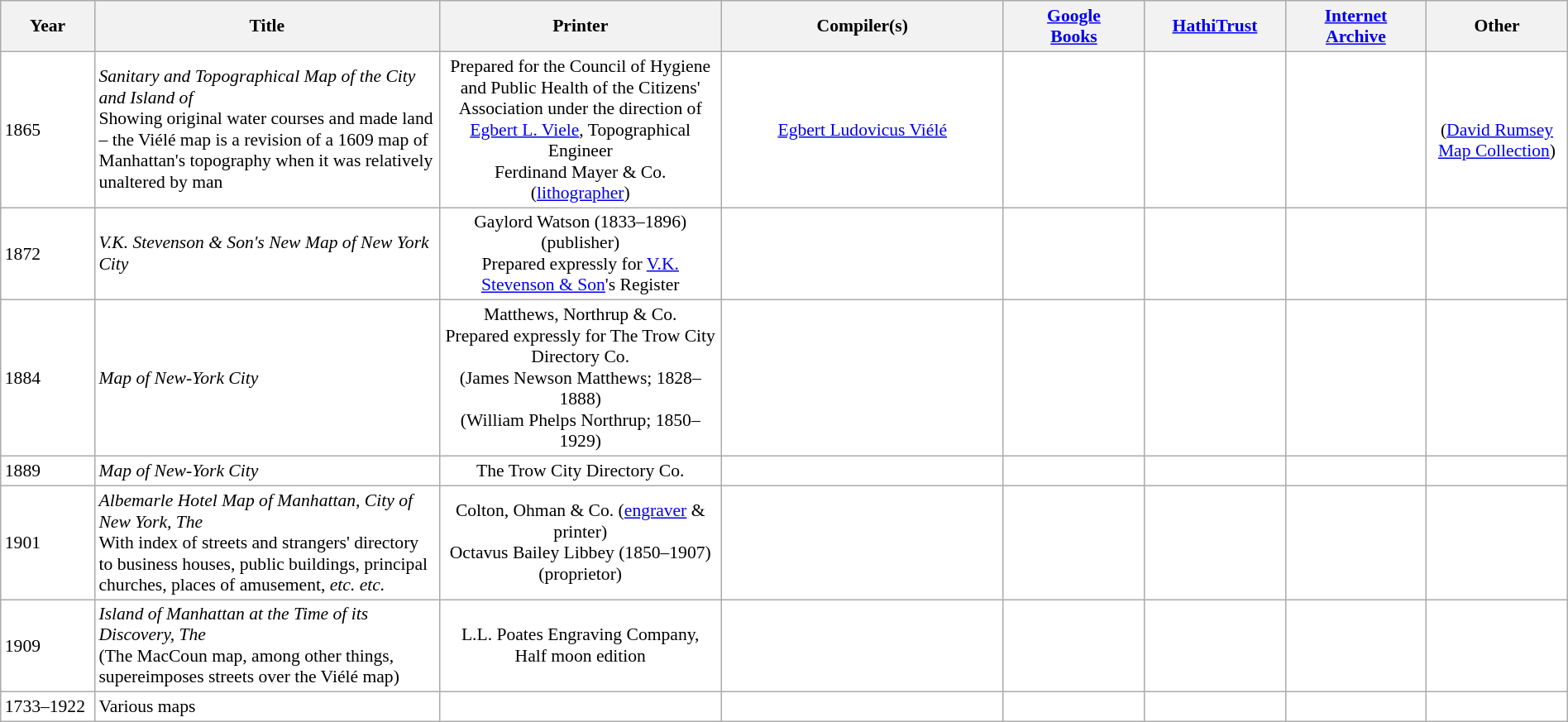<table class="wikitable collapsible sortable" border="0" cellpadding="1" style="color:black; background-color: #FFFFFF; font-size: 90%; width:100%">
<tr>
<th>Year</th>
<th>Title</th>
<th>Printer</th>
<th>Compiler(s)</th>
<th><a href='#'>Google<br>Books</a></th>
<th><a href='#'>HathiTrust</a></th>
<th><a href='#'>Internet<br>Archive</a></th>
<th>Other</th>
</tr>
<tr>
<td width="6%">1865</td>
<td width="22%"><em>Sanitary and Topographical Map of the City and Island of </em><div>Showing original water courses and made land – the Viélé map is a revision of a 1609 map of Manhattan's topography when it was relatively unaltered by man</div></td>
<td style="text-align:center" width="18%" data-sort-value="mayer 1865">Prepared for the Council of Hygiene and Public Health of the Citizens' Association under the direction of <a href='#'>Egbert L. Viele</a>, Topographical Engineer<br>Ferdinand Mayer & Co. (<a href='#'>lithographer</a>)</td>
<td style="text-align:center" width="18%"><a href='#'>Egbert Ludovicus Viélé</a></td>
<td style="text-align:center" width="9%"></td>
<td style="text-align:center" width="9%"></td>
<td style="text-align:center" width="9%"></td>
<td style="text-align:center" width="9%"><br>(<a href='#'>David Rumsey Map Collection</a>)</td>
</tr>
<tr>
<td width="6%">1872</td>
<td width="22%"  data-sort-value="stevenson 1872"><em>V.K. Stevenson & Son's New Map of New York City</em></td>
<td style="text-align:center" width="18%" data-sort-value="watson 1872">Gaylord Watson (1833–1896) (publisher)<br>Prepared expressly for <a href='#'>V.K. Stevenson & Son</a>'s Register</td>
<td style="text-align:center" width="18%"></td>
<td style="text-align:center" width="9%"></td>
<td style="text-align:center" width="9%"></td>
<td style="text-align:center" width="9%"></td>
<td style="text-align:center" width="9%"></td>
</tr>
<tr>
<td width="6%">1884</td>
<td width="22%"><em>Map of New-York City</em></td>
<td style="text-align:center" width="18%" data-sort-value="matthews 1884">Matthews, Northrup & Co.<br>Prepared expressly for The Trow City Directory Co.<br>(James Newson Matthews; 1828–1888)<br>(William Phelps Northrup; 1850–1929)</td>
<td style="text-align:center" width="18%"></td>
<td style="text-align:center" width="9%"></td>
<td style="text-align:center" width="9%"></td>
<td style="text-align:center" width="9%"></td>
<td style="text-align:center" width="9%"></td>
</tr>
<tr>
<td width="6%">1889</td>
<td width="22%"><em>Map of New-York City</em></td>
<td style="text-align:center" width="18%" data-sort-value="trow" 1889>The Trow City Directory Co.</td>
<td style="text-align:center" width="18%"></td>
<td style="text-align:center" width="9%"></td>
<td style="text-align:center" width="9%"></td>
<td style="text-align:center" width="9%"></td>
<td style="text-align:center" width="9%"></td>
</tr>
<tr>
<td width="6%">1901</td>
<td width="22%"  data-sort-value="Albemarle 1901"><em>Albemarle Hotel Map of Manhattan, City of New York, The<br></em>With index of streets and strangers' directory to business houses, public buildings, principal churches, places of amusement, <em>etc. etc.</em><br></td>
<td style="text-align:center" width="18%" data-sort-value="colton 1901">Colton, Ohman & Co. (<a href='#'>engraver</a> & printer)<br>Octavus Bailey Libbey (1850–1907) (proprietor)</td>
<td style="text-align:center" width="18%"></td>
<td style="text-align:center" width="9%"></td>
<td style="text-align:center" width="9%"></td>
<td style="text-align:center" width="9%"></td>
<td style="text-align:center" width="9%"></td>
</tr>
<tr>
<td width="6%">1909</td>
<td width="22%"  data-sort-value="manhattan 1909"><em>Island of Manhattan at the Time of its Discovery, The</em><br>(The MacCoun map, among other things, supereimposes streets over the Viélé map)</td>
<td style="text-align:center" width="18%" data-sort-value="poates 1909">L.L. Poates Engraving Company, Half moon edition</td>
<td style="text-align:center" width="18%"></td>
<td style="text-align:center" width="9%"></td>
<td style="text-align:center" width="9%"></td>
<td style="text-align:center" width="9%"></td>
<td style="text-align:center" width="9%"></td>
</tr>
<tr>
<td width="6%">1733–1922</td>
<td width="22%">Various maps</td>
<td style="text-align:center" width="18%"></td>
<td style="text-align:center" width="18%"></td>
<td style="text-align:center" width="9%"></td>
<td style="text-align:center" width="9%"></td>
<td style="text-align:center" width="9%"></td>
<td style="text-align:center" width="9%"></td>
</tr>
</table>
